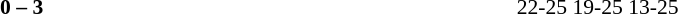<table width=100% cellspacing=1>
<tr>
<th width=20%></th>
<th width=12%></th>
<th width=20%></th>
<th width=33%></th>
<td></td>
</tr>
<tr style=font-size:90%>
<td align=right></td>
<td align=center><strong>0 – 3</strong></td>
<td><strong></strong></td>
<td>22-25 19-25 13-25</td>
</tr>
</table>
